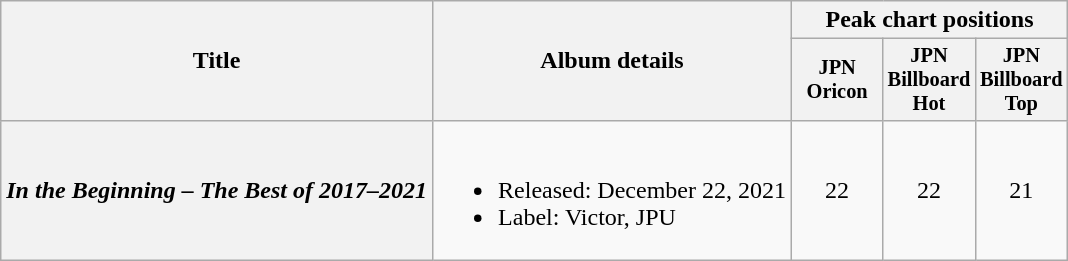<table class="wikitable plainrowheaders">
<tr>
<th scope="col" rowspan="2">Title</th>
<th scope="col" rowspan="2">Album details</th>
<th scope="col" colspan="3">Peak chart positions</th>
</tr>
<tr>
<th scope="col" style="width:4em;font-size:85%">JPN<br>Oricon<br></th>
<th scope="col" style="width:4em;font-size:85%">JPN<br>Billboard<br>Hot<br></th>
<th scope="col" style="width:4em;font-size:85%">JPN<br>Billboard<br>Top<br></th>
</tr>
<tr>
<th scope="row"><em>In the Beginning – The Best of 2017–2021</em></th>
<td><br><ul><li>Released: December 22, 2021</li><li>Label: Victor, JPU</li></ul></td>
<td align="center">22</td>
<td align="center">22</td>
<td align="center">21</td>
</tr>
</table>
